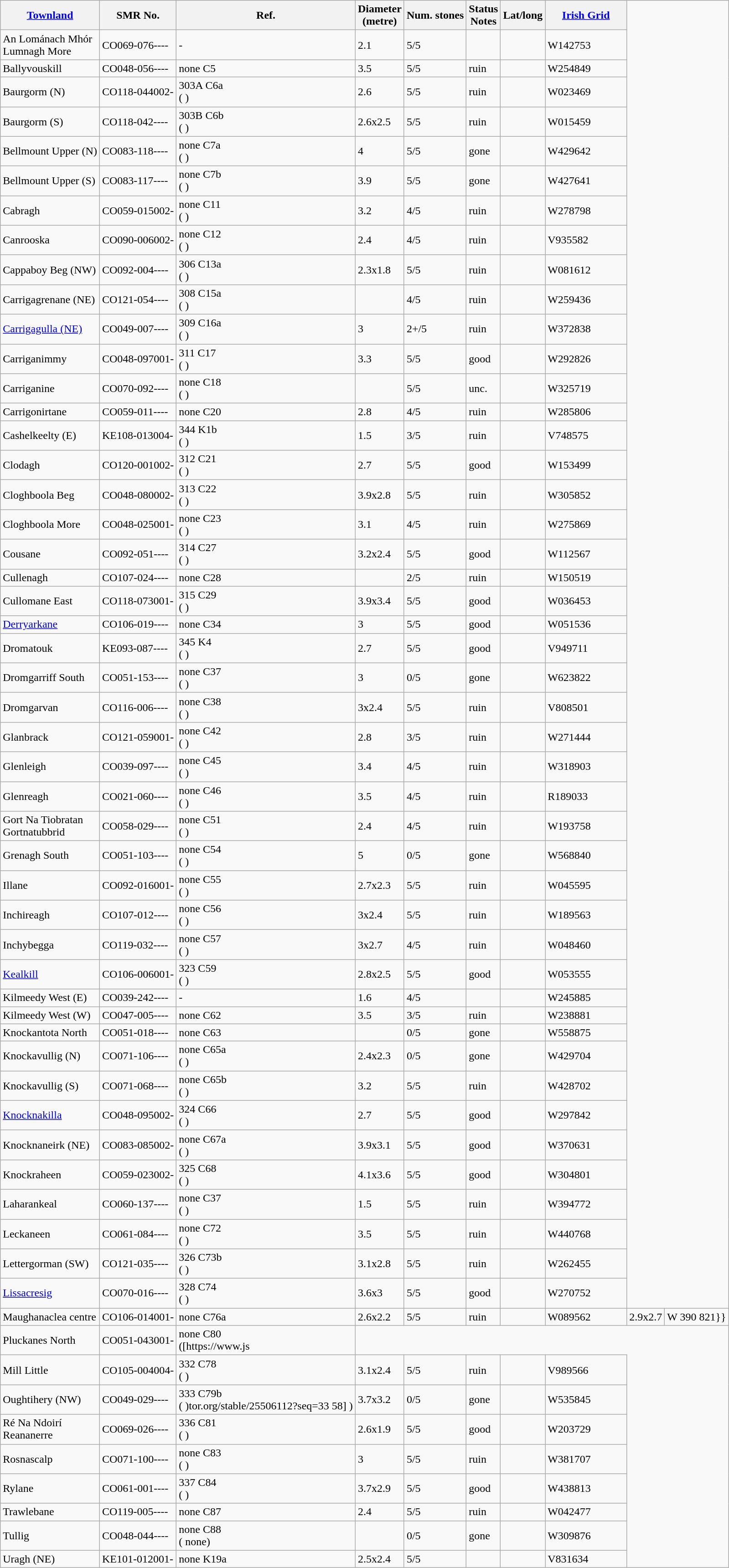<table class="wikitable sortable">
<tr>
<th data-sort-type=text><a href='#'>Townland</a></th>
<th data-sort-type=text>SMR No.</th>
<th data-sort-type="text">Ref.</th>
<th data-sort-type="number">Diameter<br>(metre)</th>
<th data-sort-type="number">Num. stones</th>
<th data-sort-type="number">Status<br>Notes</th>
<th>Lat/long</th>
<th data-sort-type=text style="width: 7em;"><a href='#'>Irish Grid</a></th>
</tr>
<tr>
<td>An Lománach Mhór<br>Lumnagh More</td>
<td>CO069-076----</td>
<td>- <br></td>
<td>2.1</td>
<td Data-sort-value="6">5/5</td>
<td Data-sort-value="9"></td>
<td></td>
<td>W142753</td>
</tr>
<tr>
<td>Ballyvouskill</td>
<td>CO048-056----</td>
<td>none C5<br></td>
<td>3.5</td>
<td Data-sort-value="6">5/5</td>
<td Data-sort-value="3">ruin</td>
<td></td>
<td>W254849</td>
</tr>
<tr>
<td>Baurgorm (N)</td>
<td>CO118-044002-</td>
<td>303A C6a<br>( )</td>
<td>2.6</td>
<td Data-sort-value="6">5/5</td>
<td Data-sort-value="3">ruin</td>
<td></td>
<td>W023469</td>
</tr>
<tr>
<td>Baurgorm (S)</td>
<td>CO118-042----</td>
<td>303B C6b<br>( )</td>
<td>2.6x2.5</td>
<td Data-sort-value="6">5/5</td>
<td Data-sort-value="3">ruin</td>
<td></td>
<td>W015459</td>
</tr>
<tr>
<td>Bellmount Upper (N)</td>
<td>CO083-118----</td>
<td>none C7a<br>( )</td>
<td>4</td>
<td Data-sort-value="6">5/5</td>
<td Data-sort-value="4">gone</td>
<td></td>
<td>W429642</td>
</tr>
<tr>
<td>Bellmount Upper (S)</td>
<td>CO083-117----</td>
<td>none C7b<br>( )</td>
<td>3.9</td>
<td Data-sort-value="6">5/5</td>
<td Data-sort-value="4">gone</td>
<td></td>
<td>W427641</td>
</tr>
<tr>
<td>Cabragh</td>
<td>CO059-015002-</td>
<td>none C11<br>( )</td>
<td>3.2</td>
<td>4/5</td>
<td Data-sort-value="3">ruin</td>
<td></td>
<td>W278798</td>
</tr>
<tr>
<td>Canrooska</td>
<td>CO090-006002-</td>
<td>none C12<br>( )</td>
<td>2.4</td>
<td>4/5</td>
<td Data-sort-value="3">ruin</td>
<td></td>
<td>V935582</td>
</tr>
<tr>
<td>Cappaboy Beg (NW)</td>
<td>CO092-004----</td>
<td>306 C13a<br>( )</td>
<td>2.3x1.8</td>
<td Data-sort-value="6">5/5</td>
<td Data-sort-value="3">ruin</td>
<td></td>
<td>W081612</td>
</tr>
<tr>
<td>Carrigagrenane (NE)</td>
<td>CO121-054----</td>
<td>308 C15a<br>( )</td>
<td></td>
<td Data-sort-value="4">4/5</td>
<td Data-sort-value="3">ruin</td>
<td></td>
<td>W259436</td>
</tr>
<tr>
<td><a href='#'>Carrigagulla (NE)</a></td>
<td>CO049-007----</td>
<td>309 C16a<br>( )</td>
<td>3</td>
<td Data-sort-value="2.5">2+/5</td>
<td Data-sort-value="3">ruin</td>
<td></td>
<td>W372838</td>
</tr>
<tr>
<td>Carriganimmy</td>
<td>CO048-097001-</td>
<td>311 C17<br>( )</td>
<td>3.3</td>
<td Data-sort-value="6">5/5</td>
<td Data-sort-value="1">good</td>
<td></td>
<td>W292826</td>
</tr>
<tr>
<td>Carriganine</td>
<td>CO070-092----</td>
<td>none C18<br>( )</td>
<td></td>
<td Data-sort-value="6">5/5</td>
<td Data-sort-value="5">unc.</td>
<td></td>
<td>W325719</td>
</tr>
<tr>
<td>Carrigonirtane</td>
<td>CO059-011----</td>
<td>none C20<br></td>
<td>2.8</td>
<td Data-sort-value="4">4/5</td>
<td Data-sort-value="3">ruin</td>
<td></td>
<td>W285806</td>
</tr>
<tr>
<td>Cashelkeelty (E)</td>
<td>KE108-013004-</td>
<td>344 K1b <br>( )</td>
<td>1.5</td>
<td>3/5</td>
<td Data-sort-value="3">ruin</td>
<td></td>
<td>V748575</td>
</tr>
<tr>
<td>Clodagh</td>
<td>CO120-001002-</td>
<td>312 C21<br>( )</td>
<td>2.7</td>
<td Data-sort-value="6">5/5</td>
<td Data-sort-value="1">good</td>
<td></td>
<td>W153499</td>
</tr>
<tr>
<td>Cloghboola Beg</td>
<td>CO048-080002-</td>
<td>313 C22<br>( )</td>
<td>3.9x2.8</td>
<td Data-sort-value="6">5/5</td>
<td Data-sort-value="3">ruin</td>
<td></td>
<td>W305852</td>
</tr>
<tr>
<td>Cloghboola More</td>
<td>CO048-025001-</td>
<td>none C23<br>( )</td>
<td>3.1</td>
<td>4/5</td>
<td Data-sort-value="3">ruin</td>
<td></td>
<td>W275869</td>
</tr>
<tr>
<td>Cousane</td>
<td>CO092-051----</td>
<td>314 C27<br>( )</td>
<td>3.2x2.4</td>
<td Data-sort-value="6">5/5</td>
<td Data-sort-value="1">good</td>
<td></td>
<td>W112567</td>
</tr>
<tr>
<td>Cullenagh</td>
<td>CO107-024----</td>
<td>none C28<br></td>
<td></td>
<td Data-sort-value="2">2/5</td>
<td Data-sort-value="3">ruin</td>
<td></td>
<td>W150519</td>
</tr>
<tr>
<td>Cullomane East</td>
<td>CO118-073001-</td>
<td>315 C29<br>( )</td>
<td>3.9x3.4</td>
<td Data-sort-value="6">5/5</td>
<td Data-sort-value="1">good</td>
<td></td>
<td>W036453</td>
</tr>
<tr>
<td><a href='#'>Derryarkane</a></td>
<td>CO106-019----</td>
<td>none C34<br></td>
<td>3</td>
<td Data-sort-value="6">5/5</td>
<td Data-sort-value="1">good</td>
<td></td>
<td>W051536</td>
</tr>
<tr>
<td>Dromatouk</td>
<td>KE093-087----</td>
<td>345 K4<br>( )</td>
<td>2.7</td>
<td Data-sort-value="6">5/5</td>
<td Data-sort-value="1">good</td>
<td></td>
<td>V949711</td>
</tr>
<tr>
<td>Dromgarriff South</td>
<td>CO051-153----</td>
<td>none C37<br>( )</td>
<td>3</td>
<td>0/5</td>
<td Data-sort-value="4">gone</td>
<td></td>
<td>W623822</td>
</tr>
<tr>
<td>Dromgarvan</td>
<td>CO116-006----</td>
<td>none C38<br>( )</td>
<td>3x2.4</td>
<td Data-sort-value="6">5/5</td>
<td Data-sort-value="3">ruin</td>
<td></td>
<td>V808501</td>
</tr>
<tr>
<td>Glanbrack</td>
<td>CO121-059001-</td>
<td>none C42<br>( )</td>
<td>2.8</td>
<td>3/5</td>
<td Data-sort-value="3">ruin</td>
<td></td>
<td>W271444</td>
</tr>
<tr>
<td>Glenleigh</td>
<td>CO039-097----</td>
<td>none C45<br>( )</td>
<td>3.4</td>
<td Data-sort-value="4">4/5</td>
<td Data-sort-value="3">ruin</td>
<td></td>
<td>W318903</td>
</tr>
<tr>
<td>Glenreagh</td>
<td>CO021-060----</td>
<td>none C46<br>( )</td>
<td>3.5</td>
<td>4/5</td>
<td Data-sort-value="3">ruin</td>
<td></td>
<td>R189033</td>
</tr>
<tr>
<td>Gort Na Tiobratan<br>Gortnatubbrid</td>
<td>CO058-029----</td>
<td>none C51<br>( )</td>
<td>2.4</td>
<td>4/5</td>
<td Data-sort-value="3">ruin</td>
<td></td>
<td>W193758</td>
</tr>
<tr>
<td>Grenagh South</td>
<td>CO051-103----</td>
<td>none C54<br>( )</td>
<td>5</td>
<td>0/5</td>
<td Data-sort-value="4">gone</td>
<td></td>
<td>W568840</td>
</tr>
<tr>
<td>Illane</td>
<td>CO092-016001-</td>
<td>none C55<br>( )</td>
<td>2.7x2.3</td>
<td Data-sort-value="6">5/5</td>
<td Data-sort-value="3">ruin</td>
<td></td>
<td>W045595</td>
</tr>
<tr>
<td>Inchireagh</td>
<td>CO107-012----</td>
<td>none C56<br>( )</td>
<td>3x2.4</td>
<td Data-sort-value="6">5/5</td>
<td Data-sort-value="3">ruin</td>
<td></td>
<td>W189563</td>
</tr>
<tr>
<td>Inchybegga</td>
<td>CO119-032----</td>
<td>none C57<br>( )</td>
<td>3x2.7</td>
<td>4/5</td>
<td Data-sort-value="3">ruin</td>
<td></td>
<td>W048460</td>
</tr>
<tr>
<td><a href='#'>Kealkill</a></td>
<td>CO106-006001-</td>
<td>323 C59<br>( )</td>
<td>2.8x2.5</td>
<td Data-sort-value="6">5/5</td>
<td Data-sort-value="1">good</td>
<td></td>
<td>W053555</td>
</tr>
<tr>
<td>Kilmeedy West (E)</td>
<td>CO039-242----</td>
<td>-<br></td>
<td>1.6</td>
<td Data-sort-value="4">4/5</td>
<td Data-sort-value="9"></td>
<td></td>
<td>W245885</td>
</tr>
<tr>
<td>Kilmeedy West (W)</td>
<td>CO047-005----</td>
<td>none C62<br></td>
<td>3.5</td>
<td Data-sort-value="3">3/5</td>
<td Data-sort-value="3">ruin</td>
<td></td>
<td>W238881</td>
</tr>
<tr>
<td>Knockantota North</td>
<td>CO051-018----</td>
<td>none C63<br></td>
<td></td>
<td>0/5</td>
<td Data-sort-value="4">gone</td>
<td></td>
<td>W558875</td>
</tr>
<tr>
<td>Knockavullig (N)</td>
<td>CO071-106----</td>
<td>none C65a<br>( )</td>
<td>2.4x2.3</td>
<td Data-sort-value="0">0/5</td>
<td Data-sort-value="4">gone</td>
<td></td>
<td>W429704</td>
</tr>
<tr>
<td>Knockavullig (S)</td>
<td>CO071-068----</td>
<td>none C65b<br>( )</td>
<td>3.2</td>
<td Data-sort-value="6">5/5</td>
<td Data-sort-value="3">ruin</td>
<td></td>
<td>W428702</td>
</tr>
<tr>
<td><a href='#'>Knocknakilla</a></td>
<td>CO048-095002-</td>
<td>324 C66<br>( )</td>
<td>2.7</td>
<td Data-sort-value="6">5/5</td>
<td Data-sort-value="1">good</td>
<td></td>
<td>W297842</td>
</tr>
<tr>
<td>Knocknaneirk (NE)</td>
<td>CO083-085002-</td>
<td>none C67a<br>( )</td>
<td>3.9x3.1</td>
<td Data-sort-value="6">5/5</td>
<td Data-sort-value="1">good</td>
<td></td>
<td>W370631</td>
</tr>
<tr>
<td>Knockraheen</td>
<td>CO059-023002-</td>
<td>325 C68<br>( )</td>
<td>4.1x3.6</td>
<td Data-sort-value="6">5/5</td>
<td Data-sort-value="1">good</td>
<td></td>
<td>W304801</td>
</tr>
<tr>
<td>Laharankeal</td>
<td>CO060-137----</td>
<td>none C37<br>( )</td>
<td>1.5</td>
<td Data-sort-value="6">5/5</td>
<td Data-sort-value="3">ruin</td>
<td></td>
<td>W394772</td>
</tr>
<tr>
<td>Leckaneen</td>
<td>CO061-084----</td>
<td>none C72<br>( )</td>
<td>3.5</td>
<td Data-sort-value="6">5/5</td>
<td Data-sort-value="3">ruin</td>
<td></td>
<td>W440768</td>
</tr>
<tr>
<td>Lettergorman (SW)</td>
<td>CO121-035----</td>
<td>326 C73b<br>( )</td>
<td>3.1x2.8</td>
<td Data-sort-value="6">5/5</td>
<td Data-sort-value="3">ruin</td>
<td></td>
<td>W262455</td>
</tr>
<tr>
<td><a href='#'>Lissacresig</a></td>
<td>CO070-016----</td>
<td>328 C74<br>( )</td>
<td>3.6x3</td>
<td Data-sort-value="6">5/5</td>
<td Data-sort-value="1">good</td>
<td></td>
<td>W270752</td>
</tr>
<tr>
<td>Maughanaclea centre</td>
<td>CO106-014001-</td>
<td>none C76a<br></td>
<td>2.6x2.2</td>
<td Data-sort-value="6">5/5</td>
<td Data-sort-value="3">ruin</td>
<td></td>
<td>W089562</td>
<td>2.9x2.7</td>
<td Data-sort-value="6">W 390 821}}</td>
</tr>
<tr>
<td>Pluckanes North</td>
<td>CO051-043001-</td>
<td>none C80<br>([https://www.js</td>
</tr>
<tr>
<td>Mill Little</td>
<td>CO105-004004-</td>
<td>332 C78<br>( )</td>
<td>3.1x2.4</td>
<td Data-sort-value="6">5/5</td>
<td Data-sort-value="3">ruin</td>
<td></td>
<td>V989566</td>
</tr>
<tr>
<td>Oughtihery (NW)</td>
<td>CO049-029----</td>
<td>333 C79b<br>( )tor.org/stable/25506112?seq=33 58] )</td>
<td>3.7x3.2</td>
<td>0/5</td>
<td Data-sort-value="4">gone</td>
<td></td>
<td>W535845</td>
</tr>
<tr |5/5>
<td>Ré Na Ndoirí <br>Reananerre</td>
<td>CO069-026----</td>
<td>336 C81<br>( )</td>
<td>2.6x1.9</td>
<td Data-sort-value="6">5/5</td>
<td Data-sort-value="1">good</td>
<td></td>
<td>W203729</td>
</tr>
<tr>
<td>Rosnascalp</td>
<td>CO071-100----</td>
<td>none C83<br>( )</td>
<td>3</td>
<td Data-sort-value="6">5/5</td>
<td Data-sort-value="3">ruin</td>
<td></td>
<td>W381707</td>
</tr>
<tr>
<td>Rylane</td>
<td>CO061-001----</td>
<td>337 C84<br>( )</td>
<td>3.7x2.9</td>
<td Data-sort-value="6">5/5</td>
<td Data-sort-value="1">good</td>
<td></td>
<td>W438813</td>
</tr>
<tr>
<td>Trawlebane</td>
<td>CO119-005----</td>
<td>none C87<br></td>
<td>2.4</td>
<td Data-sort-value="6">5/5</td>
<td Data-sort-value="3">ruin</td>
<td></td>
<td>W042477</td>
</tr>
<tr>
<td>Tullig</td>
<td>CO048-044----</td>
<td>none C88<br>( none)</td>
<td></td>
<td>0/5</td>
<td Data-sort-value="4">gone</td>
<td></td>
<td>W309876</td>
</tr>
<tr>
<td>Uragh (NE)</td>
<td>KE101-012001-</td>
<td>none K19a <br></td>
<td>2.5x2.4</td>
<td Data-sort-value="6">5/5</td>
<td Data-sort-value="9"></td>
<td></td>
<td>V831634</td>
</tr>
</table>
